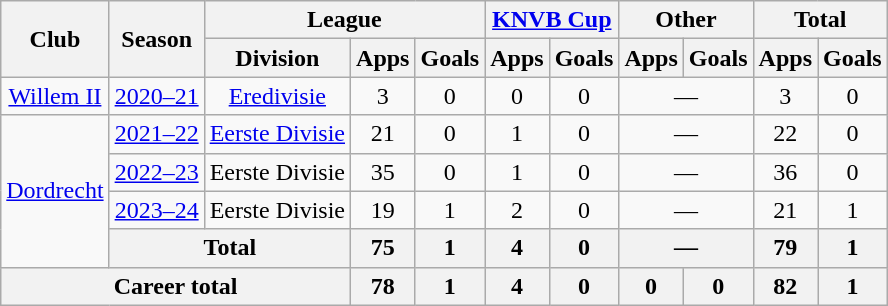<table class="wikitable" style="text-align:center">
<tr>
<th rowspan="2">Club</th>
<th rowspan="2">Season</th>
<th colspan="3">League</th>
<th colspan="2"><a href='#'>KNVB Cup</a></th>
<th colspan="2">Other</th>
<th colspan="2">Total</th>
</tr>
<tr>
<th>Division</th>
<th>Apps</th>
<th>Goals</th>
<th>Apps</th>
<th>Goals</th>
<th>Apps</th>
<th>Goals</th>
<th>Apps</th>
<th>Goals</th>
</tr>
<tr>
<td><a href='#'>Willem II</a></td>
<td><a href='#'>2020–21</a></td>
<td><a href='#'>Eredivisie</a></td>
<td>3</td>
<td>0</td>
<td>0</td>
<td>0</td>
<td colspan="2">—</td>
<td>3</td>
<td>0</td>
</tr>
<tr>
<td rowspan="4"><a href='#'>Dordrecht</a></td>
<td><a href='#'>2021–22</a></td>
<td><a href='#'>Eerste Divisie</a></td>
<td>21</td>
<td>0</td>
<td>1</td>
<td>0</td>
<td colspan="2">—</td>
<td>22</td>
<td>0</td>
</tr>
<tr>
<td><a href='#'>2022–23</a></td>
<td>Eerste Divisie</td>
<td>35</td>
<td>0</td>
<td>1</td>
<td>0</td>
<td colspan="2">—</td>
<td>36</td>
<td>0</td>
</tr>
<tr>
<td><a href='#'>2023–24</a></td>
<td>Eerste Divisie</td>
<td>19</td>
<td>1</td>
<td>2</td>
<td>0</td>
<td colspan="2">—</td>
<td>21</td>
<td>1</td>
</tr>
<tr>
<th colspan="2">Total</th>
<th>75</th>
<th>1</th>
<th>4</th>
<th>0</th>
<th colspan="2">—</th>
<th>79</th>
<th>1</th>
</tr>
<tr>
<th colspan="3">Career total</th>
<th>78</th>
<th>1</th>
<th>4</th>
<th>0</th>
<th>0</th>
<th>0</th>
<th>82</th>
<th>1</th>
</tr>
</table>
